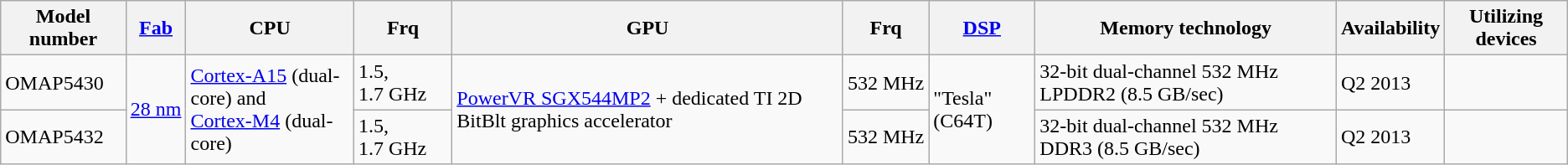<table class="wikitable">
<tr>
<th>Model number</th>
<th><a href='#'>Fab</a></th>
<th>CPU</th>
<th>Frq</th>
<th>GPU</th>
<th>Frq</th>
<th><a href='#'>DSP</a></th>
<th>Memory technology</th>
<th>Availability</th>
<th>Utilizing devices</th>
</tr>
<tr>
<td>OMAP5430</td>
<td rowspan=2><a href='#'>28 nm</a></td>
<td rowspan=2><a href='#'>Cortex-A15</a> (dual-core) and<br><a href='#'>Cortex-M4</a> (dual-core)</td>
<td>1.5, 1.7 GHz</td>
<td rowspan=2><a href='#'>PowerVR SGX544MP2</a> + dedicated TI 2D BitBlt graphics accelerator</td>
<td>532 MHz</td>
<td rowspan=2>"Tesla" (C64T)</td>
<td>32-bit dual-channel 532 MHz LPDDR2 (8.5 GB/sec)</td>
<td>Q2 2013</td>
<td></td>
</tr>
<tr>
<td>OMAP5432</td>
<td>1.5, 1.7 GHz</td>
<td>532 MHz</td>
<td>32-bit dual-channel 532 MHz DDR3 (8.5 GB/sec)</td>
<td>Q2 2013</td>
<td></td>
</tr>
</table>
